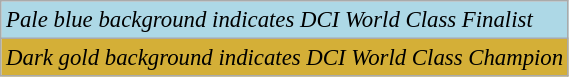<table class="wikitable" style="font-size:95%;">
<tr>
<td style="background-color:#add8e6"><em>Pale blue background indicates DCI World Class Finalist</em></td>
</tr>
<tr>
<td style="background-color:#d4af37"><em>Dark gold background indicates DCI World Class Champion</em></td>
</tr>
</table>
